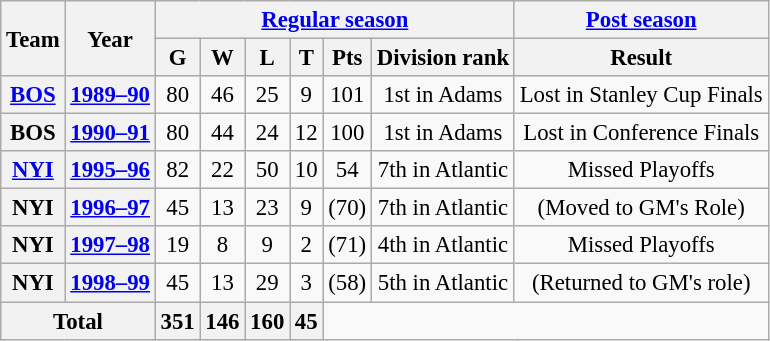<table class="wikitable" style="font-size: 95%; text-align:center;">
<tr>
<th rowspan="2">Team</th>
<th rowspan="2">Year</th>
<th colspan="6"><a href='#'>Regular season</a></th>
<th colspan="1"><a href='#'>Post season</a></th>
</tr>
<tr>
<th>G</th>
<th>W</th>
<th>L</th>
<th>T</th>
<th>Pts</th>
<th>Division rank</th>
<th>Result</th>
</tr>
<tr>
<th><a href='#'>BOS</a></th>
<th><a href='#'>1989–90</a></th>
<td>80</td>
<td>46</td>
<td>25</td>
<td>9</td>
<td>101</td>
<td>1st in Adams</td>
<td>Lost in Stanley Cup Finals</td>
</tr>
<tr>
<th>BOS</th>
<th><a href='#'>1990–91</a></th>
<td>80</td>
<td>44</td>
<td>24</td>
<td>12</td>
<td>100</td>
<td>1st in Adams</td>
<td>Lost in Conference Finals</td>
</tr>
<tr>
<th><a href='#'>NYI</a></th>
<th><a href='#'>1995–96</a></th>
<td>82</td>
<td>22</td>
<td>50</td>
<td>10</td>
<td>54</td>
<td>7th in Atlantic</td>
<td>Missed Playoffs</td>
</tr>
<tr>
<th>NYI</th>
<th><a href='#'>1996–97</a></th>
<td>45</td>
<td>13</td>
<td>23</td>
<td>9</td>
<td>(70)</td>
<td>7th in Atlantic</td>
<td>(Moved to GM's Role)</td>
</tr>
<tr>
<th>NYI</th>
<th><a href='#'>1997–98</a></th>
<td>19</td>
<td>8</td>
<td>9</td>
<td>2</td>
<td>(71)</td>
<td>4th in Atlantic</td>
<td>Missed Playoffs</td>
</tr>
<tr>
<th>NYI</th>
<th><a href='#'>1998–99</a></th>
<td>45</td>
<td>13</td>
<td>29</td>
<td>3</td>
<td>(58)</td>
<td>5th in Atlantic</td>
<td>(Returned to GM's role)</td>
</tr>
<tr>
<th colspan="2">Total</th>
<th>351</th>
<th>146</th>
<th>160</th>
<th>45</th>
</tr>
</table>
